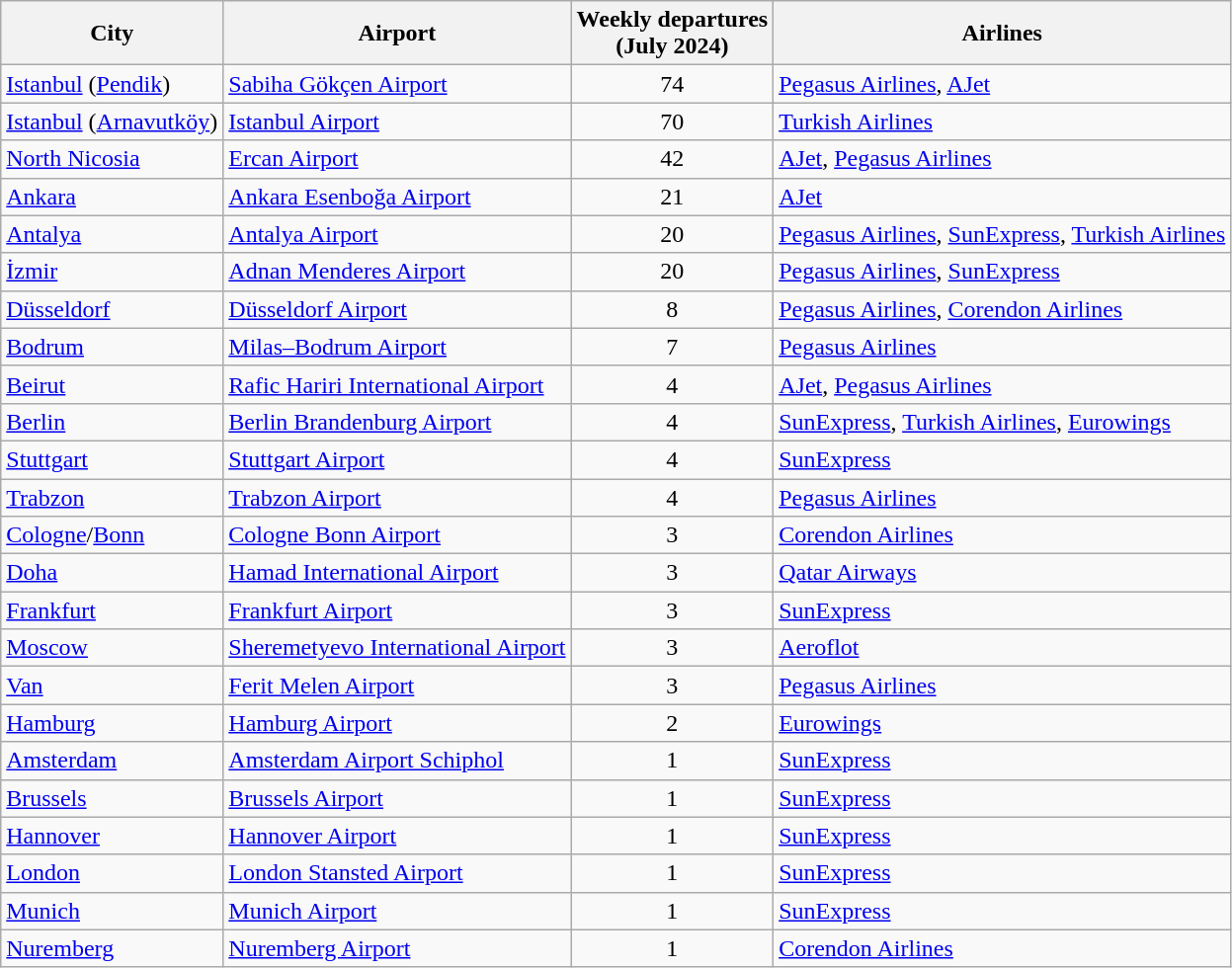<table class="wikitable sortable" style="font-size: 100%; width:75% align">
<tr>
<th>City</th>
<th>Airport</th>
<th>Weekly departures<br>(July 2024)</th>
<th>Airlines</th>
</tr>
<tr>
<td> <a href='#'>Istanbul</a> (<a href='#'>Pendik</a>)</td>
<td><a href='#'>Sabiha Gökçen Airport</a></td>
<td style="text-align:center;">74</td>
<td><a href='#'>Pegasus Airlines</a>, <a href='#'>AJet</a></td>
</tr>
<tr>
<td> <a href='#'>Istanbul</a> (<a href='#'>Arnavutköy</a>)</td>
<td><a href='#'>Istanbul Airport</a></td>
<td style="text-align:center;">70</td>
<td><a href='#'>Turkish Airlines</a></td>
</tr>
<tr>
<td> <a href='#'>North Nicosia</a></td>
<td><a href='#'>Ercan Airport</a></td>
<td style="text-align:center;">42</td>
<td><a href='#'>AJet</a>, <a href='#'>Pegasus Airlines</a></td>
</tr>
<tr>
<td> <a href='#'>Ankara</a></td>
<td><a href='#'>Ankara Esenboğa Airport</a></td>
<td style="text-align:center;">21</td>
<td><a href='#'>AJet</a></td>
</tr>
<tr>
<td> <a href='#'>Antalya</a></td>
<td><a href='#'>Antalya Airport</a></td>
<td style="text-align:center;">20</td>
<td><a href='#'>Pegasus Airlines</a>, <a href='#'>SunExpress</a>, <a href='#'>Turkish Airlines</a></td>
</tr>
<tr>
<td> <a href='#'>İzmir</a></td>
<td><a href='#'>Adnan Menderes Airport</a></td>
<td style="text-align:center;">20</td>
<td><a href='#'>Pegasus Airlines</a>, <a href='#'>SunExpress</a></td>
</tr>
<tr>
<td> <a href='#'>Düsseldorf</a></td>
<td><a href='#'>Düsseldorf Airport</a></td>
<td style="text-align:center;">8</td>
<td><a href='#'>Pegasus Airlines</a>, <a href='#'>Corendon Airlines</a></td>
</tr>
<tr>
<td> <a href='#'>Bodrum</a></td>
<td><a href='#'>Milas–Bodrum Airport</a></td>
<td style="text-align:center;">7</td>
<td><a href='#'>Pegasus Airlines</a></td>
</tr>
<tr>
<td> <a href='#'>Beirut</a></td>
<td><a href='#'>Rafic Hariri International Airport</a></td>
<td style="text-align:center;">4</td>
<td><a href='#'>AJet</a>, <a href='#'>Pegasus Airlines</a></td>
</tr>
<tr>
<td> <a href='#'>Berlin</a></td>
<td><a href='#'>Berlin Brandenburg Airport</a></td>
<td style="text-align:center;">4</td>
<td><a href='#'>SunExpress</a>, <a href='#'>Turkish Airlines</a>, <a href='#'>Eurowings</a></td>
</tr>
<tr>
<td> <a href='#'>Stuttgart</a></td>
<td><a href='#'>Stuttgart Airport</a></td>
<td style="text-align:center;">4</td>
<td><a href='#'>SunExpress</a></td>
</tr>
<tr>
<td> <a href='#'>Trabzon</a></td>
<td><a href='#'>Trabzon Airport</a></td>
<td style="text-align:center;">4</td>
<td><a href='#'>Pegasus Airlines</a></td>
</tr>
<tr>
<td> <a href='#'>Cologne</a>/<a href='#'>Bonn</a></td>
<td><a href='#'>Cologne Bonn Airport</a></td>
<td style="text-align:center;">3</td>
<td><a href='#'>Corendon Airlines</a></td>
</tr>
<tr>
<td> <a href='#'>Doha</a></td>
<td><a href='#'>Hamad International Airport</a></td>
<td style="text-align:center;">3</td>
<td><a href='#'>Qatar Airways</a></td>
</tr>
<tr>
<td> <a href='#'>Frankfurt</a></td>
<td><a href='#'>Frankfurt Airport</a></td>
<td style="text-align:center;">3</td>
<td><a href='#'>SunExpress</a></td>
</tr>
<tr>
<td> <a href='#'>Moscow</a></td>
<td><a href='#'>Sheremetyevo International Airport</a></td>
<td style="text-align:center;">3</td>
<td><a href='#'>Aeroflot</a></td>
</tr>
<tr>
<td> <a href='#'>Van</a></td>
<td><a href='#'>Ferit Melen Airport</a></td>
<td style="text-align:center;">3</td>
<td><a href='#'>Pegasus Airlines</a></td>
</tr>
<tr>
<td> <a href='#'>Hamburg</a></td>
<td><a href='#'>Hamburg Airport</a></td>
<td style="text-align:center;">2</td>
<td><a href='#'>Eurowings</a></td>
</tr>
<tr>
<td> <a href='#'>Amsterdam</a></td>
<td><a href='#'>Amsterdam Airport Schiphol</a></td>
<td style="text-align:center;">1</td>
<td><a href='#'>SunExpress</a></td>
</tr>
<tr>
<td> <a href='#'>Brussels</a></td>
<td><a href='#'>Brussels Airport</a></td>
<td style="text-align:center;">1</td>
<td><a href='#'>SunExpress</a></td>
</tr>
<tr>
<td> <a href='#'>Hannover</a></td>
<td><a href='#'>Hannover Airport</a></td>
<td style="text-align:center;">1</td>
<td><a href='#'>SunExpress</a></td>
</tr>
<tr>
<td> <a href='#'>London</a></td>
<td><a href='#'>London Stansted Airport</a></td>
<td style="text-align:center;">1</td>
<td><a href='#'>SunExpress</a></td>
</tr>
<tr>
<td> <a href='#'>Munich</a></td>
<td><a href='#'>Munich Airport</a></td>
<td style="text-align:center;">1</td>
<td><a href='#'>SunExpress</a></td>
</tr>
<tr>
<td> <a href='#'>Nuremberg</a></td>
<td><a href='#'>Nuremberg Airport</a></td>
<td style="text-align:center;">1</td>
<td><a href='#'>Corendon Airlines</a></td>
</tr>
</table>
